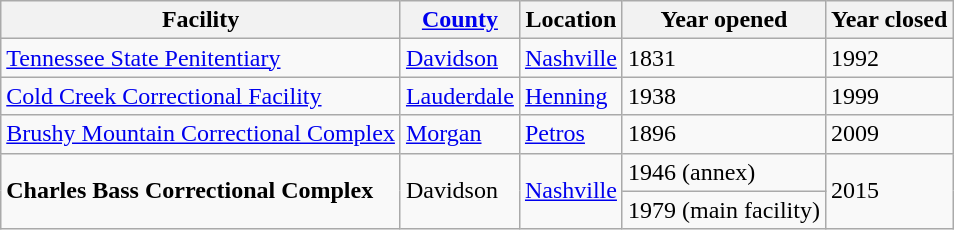<table class="wikitable">
<tr>
<th>Facility</th>
<th><a href='#'>County</a></th>
<th>Location</th>
<th>Year opened</th>
<th>Year closed</th>
</tr>
<tr>
<td><a href='#'>Tennessee State Penitentiary</a></td>
<td><a href='#'>Davidson</a></td>
<td><a href='#'>Nashville</a></td>
<td>1831</td>
<td>1992</td>
</tr>
<tr>
<td><a href='#'>Cold Creek Correctional Facility</a></td>
<td><a href='#'>Lauderdale</a></td>
<td><a href='#'>Henning</a></td>
<td>1938</td>
<td>1999</td>
</tr>
<tr>
<td><a href='#'>Brushy Mountain Correctional Complex</a></td>
<td><a href='#'>Morgan</a></td>
<td><a href='#'>Petros</a></td>
<td>1896</td>
<td>2009</td>
</tr>
<tr>
<td rowspan="2"><strong>Charles Bass Correctional Complex</strong></td>
<td rowspan="2">Davidson</td>
<td rowspan="2"><a href='#'>Nashville</a></td>
<td>1946 (annex)</td>
<td rowspan="2">2015</td>
</tr>
<tr>
<td>1979 (main facility)</td>
</tr>
</table>
